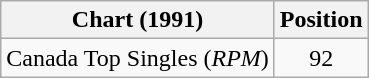<table class="wikitable sortable">
<tr>
<th>Chart (1991)</th>
<th>Position</th>
</tr>
<tr>
<td align="left">Canada Top Singles (<em>RPM</em>)</td>
<td align="center">92</td>
</tr>
</table>
